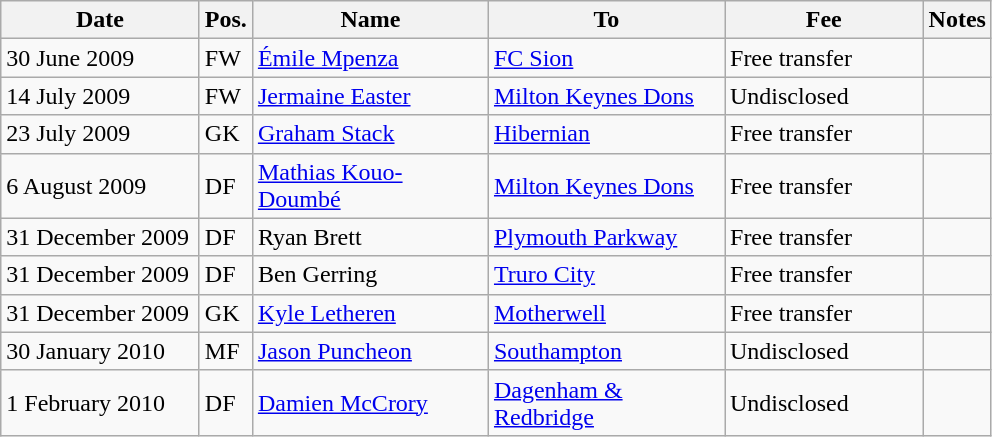<table class="wikitable">
<tr>
<th width=125>Date</th>
<th>Pos.</th>
<th width=150>Name</th>
<th width=150>To</th>
<th width=125>Fee</th>
<th>Notes</th>
</tr>
<tr>
<td>30 June 2009</td>
<td>FW</td>
<td><a href='#'>Émile Mpenza</a></td>
<td><a href='#'>FC Sion</a></td>
<td>Free transfer</td>
<td align=center></td>
</tr>
<tr>
<td>14 July 2009</td>
<td>FW</td>
<td><a href='#'>Jermaine Easter</a></td>
<td><a href='#'>Milton Keynes Dons</a></td>
<td>Undisclosed</td>
<td align=center></td>
</tr>
<tr>
<td>23 July 2009</td>
<td>GK</td>
<td><a href='#'>Graham Stack</a></td>
<td><a href='#'>Hibernian</a></td>
<td>Free transfer</td>
<td align=center></td>
</tr>
<tr>
<td>6 August 2009</td>
<td>DF</td>
<td><a href='#'>Mathias Kouo-Doumbé</a></td>
<td><a href='#'>Milton Keynes Dons</a></td>
<td>Free transfer</td>
<td align=center></td>
</tr>
<tr>
<td>31 December 2009</td>
<td>DF</td>
<td>Ryan Brett</td>
<td><a href='#'>Plymouth Parkway</a></td>
<td>Free transfer</td>
<td align=center></td>
</tr>
<tr>
<td>31 December 2009</td>
<td>DF</td>
<td>Ben Gerring</td>
<td><a href='#'>Truro City</a></td>
<td>Free transfer</td>
<td align=center></td>
</tr>
<tr>
<td>31 December 2009</td>
<td>GK</td>
<td><a href='#'>Kyle Letheren</a></td>
<td><a href='#'>Motherwell</a></td>
<td>Free transfer</td>
<td align=center></td>
</tr>
<tr>
<td>30 January 2010</td>
<td>MF</td>
<td><a href='#'>Jason Puncheon</a></td>
<td><a href='#'>Southampton</a></td>
<td>Undisclosed</td>
<td align=center></td>
</tr>
<tr>
<td>1 February 2010</td>
<td>DF</td>
<td><a href='#'>Damien McCrory</a></td>
<td><a href='#'>Dagenham & Redbridge</a></td>
<td>Undisclosed</td>
<td align=center></td>
</tr>
</table>
